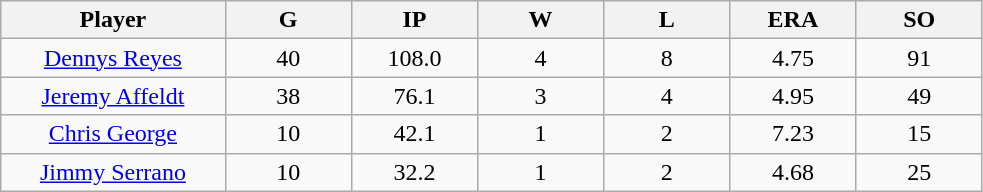<table class="wikitable sortable">
<tr>
<th bgcolor="#DDDDFF" width="16%">Player</th>
<th bgcolor="#DDDDFF" width="9%">G</th>
<th bgcolor="#DDDDFF" width="9%">IP</th>
<th bgcolor="#DDDDFF" width="9%">W</th>
<th bgcolor="#DDDDFF" width="9%">L</th>
<th bgcolor="#DDDDFF" width="9%">ERA</th>
<th bgcolor="#DDDDFF" width="9%">SO</th>
</tr>
<tr align=center>
<td><a href='#'>Dennys Reyes</a></td>
<td>40</td>
<td>108.0</td>
<td>4</td>
<td>8</td>
<td>4.75</td>
<td>91</td>
</tr>
<tr align=center>
<td><a href='#'>Jeremy Affeldt</a></td>
<td>38</td>
<td>76.1</td>
<td>3</td>
<td>4</td>
<td>4.95</td>
<td>49</td>
</tr>
<tr align=center>
<td><a href='#'>Chris George</a></td>
<td>10</td>
<td>42.1</td>
<td>1</td>
<td>2</td>
<td>7.23</td>
<td>15</td>
</tr>
<tr align=center>
<td><a href='#'>Jimmy Serrano</a></td>
<td>10</td>
<td>32.2</td>
<td>1</td>
<td>2</td>
<td>4.68</td>
<td>25</td>
</tr>
</table>
